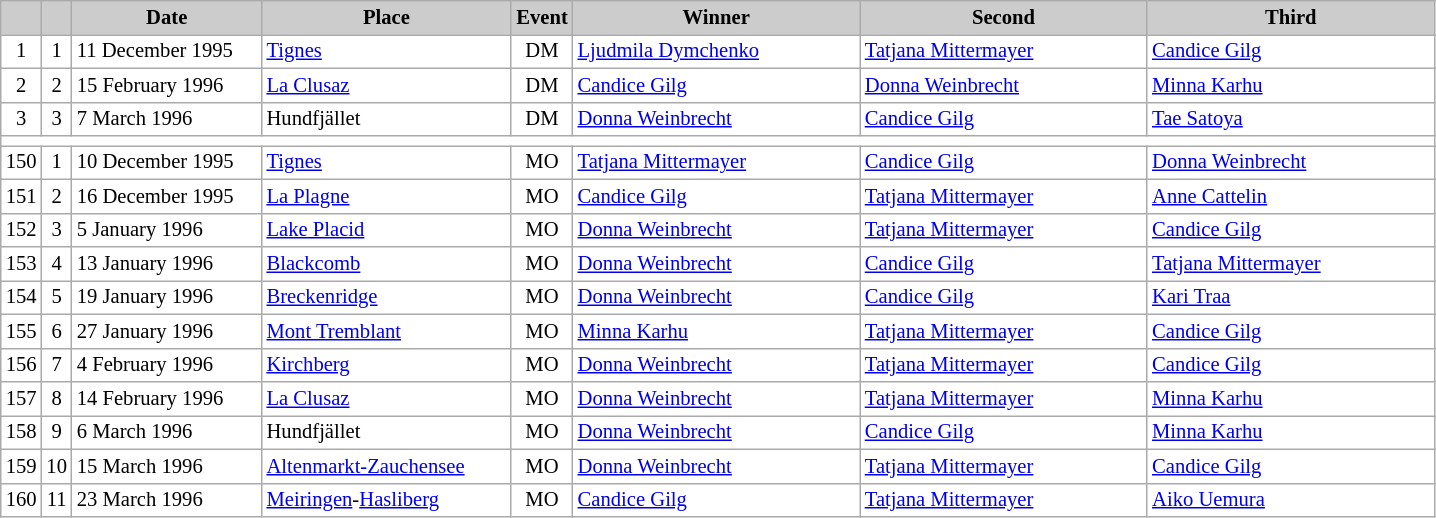<table class="wikitable plainrowheaders" style="background:#fff; font-size:86%; line-height:16px; border:grey solid 1px; border-collapse:collapse;">
<tr style="background:#ccc; text-align:center;">
<th scope="col" style="background:#ccc; width=20 px;"></th>
<th scope="col" style="background:#ccc; width=30 px;"></th>
<th scope="col" style="background:#ccc; width:120px;">Date</th>
<th scope="col" style="background:#ccc; width:160px;">Place</th>
<th scope="col" style="background:#ccc; width:15px;">Event</th>
<th scope="col" style="background:#ccc; width:185px;">Winner</th>
<th scope="col" style="background:#ccc; width:185px;">Second</th>
<th scope="col" style="background:#ccc; width:185px;">Third</th>
</tr>
<tr>
<td align=center>1</td>
<td align=center>1</td>
<td>11 December 1995</td>
<td> <a href='#'>Tignes</a></td>
<td align=center>DM</td>
<td> <a href='#'>Ljudmila Dymchenko</a></td>
<td> <a href='#'>Tatjana Mittermayer</a></td>
<td> <a href='#'>Candice Gilg</a></td>
</tr>
<tr>
<td align=center>2</td>
<td align=center>2</td>
<td>15 February 1996</td>
<td> <a href='#'>La Clusaz</a></td>
<td align=center>DM</td>
<td> <a href='#'>Candice Gilg</a></td>
<td> <a href='#'>Donna Weinbrecht</a></td>
<td> <a href='#'>Minna Karhu</a></td>
</tr>
<tr>
<td align=center>3</td>
<td align=center>3</td>
<td>7 March 1996</td>
<td> Hundfjället</td>
<td align=center>DM</td>
<td> <a href='#'>Donna Weinbrecht</a></td>
<td> <a href='#'>Candice Gilg</a></td>
<td> <a href='#'>Tae Satoya</a></td>
</tr>
<tr>
<td colspan=8></td>
</tr>
<tr>
<td align=center>150</td>
<td align=center>1</td>
<td>10 December 1995</td>
<td> <a href='#'>Tignes</a></td>
<td align=center>MO</td>
<td> <a href='#'>Tatjana Mittermayer</a></td>
<td> <a href='#'>Candice Gilg</a></td>
<td> <a href='#'>Donna Weinbrecht</a></td>
</tr>
<tr>
<td align=center>151</td>
<td align=center>2</td>
<td>16 December 1995</td>
<td> <a href='#'>La Plagne</a></td>
<td align=center>MO</td>
<td> <a href='#'>Candice Gilg</a></td>
<td> <a href='#'>Tatjana Mittermayer</a></td>
<td> <a href='#'>Anne Cattelin</a></td>
</tr>
<tr>
<td align=center>152</td>
<td align=center>3</td>
<td>5 January 1996</td>
<td> <a href='#'>Lake Placid</a></td>
<td align=center>MO</td>
<td> <a href='#'>Donna Weinbrecht</a></td>
<td> <a href='#'>Tatjana Mittermayer</a></td>
<td> <a href='#'>Candice Gilg</a></td>
</tr>
<tr>
<td align=center>153</td>
<td align=center>4</td>
<td>13 January 1996</td>
<td> <a href='#'>Blackcomb</a></td>
<td align=center>MO</td>
<td> <a href='#'>Donna Weinbrecht</a></td>
<td> <a href='#'>Candice Gilg</a></td>
<td> <a href='#'>Tatjana Mittermayer</a></td>
</tr>
<tr>
<td align=center>154</td>
<td align=center>5</td>
<td>19 January 1996</td>
<td> <a href='#'>Breckenridge</a></td>
<td align=center>MO</td>
<td> <a href='#'>Donna Weinbrecht</a></td>
<td> <a href='#'>Candice Gilg</a></td>
<td> <a href='#'>Kari Traa</a></td>
</tr>
<tr>
<td align=center>155</td>
<td align=center>6</td>
<td>27 January 1996</td>
<td> <a href='#'>Mont Tremblant</a></td>
<td align=center>MO</td>
<td> <a href='#'>Minna Karhu</a></td>
<td> <a href='#'>Tatjana Mittermayer</a></td>
<td> <a href='#'>Candice Gilg</a></td>
</tr>
<tr>
<td align=center>156</td>
<td align=center>7</td>
<td>4 February 1996</td>
<td> <a href='#'>Kirchberg</a></td>
<td align=center>MO</td>
<td> <a href='#'>Donna Weinbrecht</a></td>
<td> <a href='#'>Tatjana Mittermayer</a></td>
<td> <a href='#'>Candice Gilg</a></td>
</tr>
<tr>
<td align=center>157</td>
<td align=center>8</td>
<td>14 February 1996</td>
<td> <a href='#'>La Clusaz</a></td>
<td align=center>MO</td>
<td> <a href='#'>Donna Weinbrecht</a></td>
<td> <a href='#'>Tatjana Mittermayer</a></td>
<td> <a href='#'>Minna Karhu</a></td>
</tr>
<tr>
<td align=center>158</td>
<td align=center>9</td>
<td>6 March 1996</td>
<td> Hundfjället</td>
<td align=center>MO</td>
<td> <a href='#'>Donna Weinbrecht</a></td>
<td> <a href='#'>Candice Gilg</a></td>
<td> <a href='#'>Minna Karhu</a></td>
</tr>
<tr>
<td align=center>159</td>
<td align=center>10</td>
<td>15 March 1996</td>
<td> <a href='#'>Altenmarkt-Zauchensee</a></td>
<td align=center>MO</td>
<td> <a href='#'>Donna Weinbrecht</a></td>
<td> <a href='#'>Tatjana Mittermayer</a></td>
<td> <a href='#'>Candice Gilg</a></td>
</tr>
<tr>
<td align=center>160</td>
<td align=center>11</td>
<td>23 March 1996</td>
<td> <a href='#'>Meiringen</a>-<a href='#'>Hasliberg</a></td>
<td align=center>MO</td>
<td> <a href='#'>Candice Gilg</a></td>
<td> <a href='#'>Tatjana Mittermayer</a></td>
<td> <a href='#'>Aiko Uemura</a></td>
</tr>
</table>
